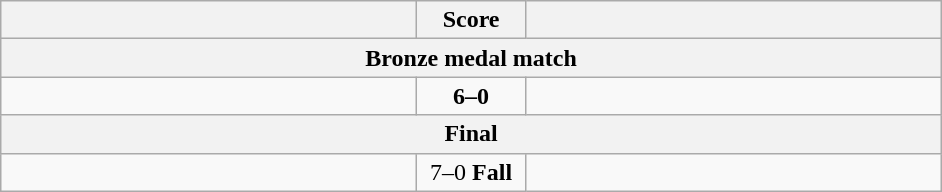<table class="wikitable" style="text-align: left;">
<tr>
<th align="right" width="270"></th>
<th width="65">Score</th>
<th align="left" width="270"></th>
</tr>
<tr>
<th colspan="3">Bronze medal match</th>
</tr>
<tr>
<td><strong></strong></td>
<td align=center><strong>6–0</strong></td>
<td></td>
</tr>
<tr>
<th colspan="3">Final</th>
</tr>
<tr>
<td><strong></strong></td>
<td align=center>7–0 <strong>Fall</strong></td>
<td></td>
</tr>
</table>
